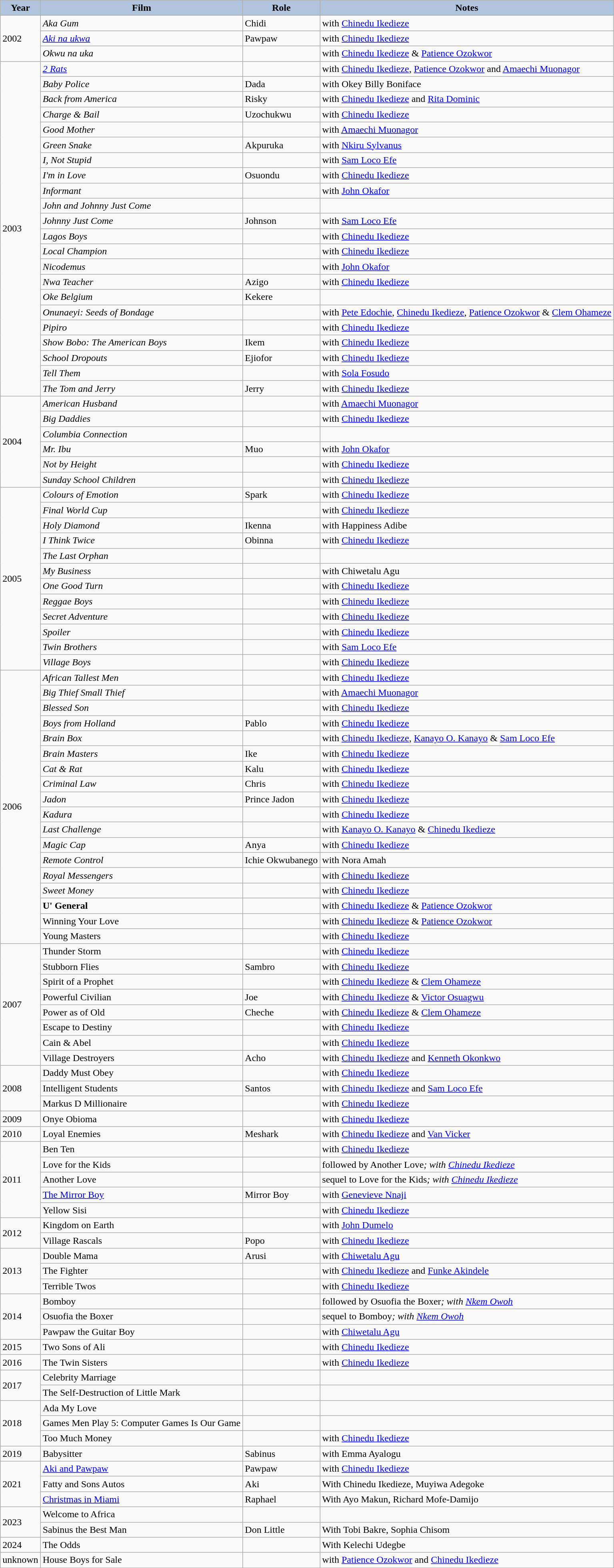<table class="wikitable">
<tr>
<th style="background:#B0C4DE;">Year</th>
<th style="background:#B0C4DE;">Film</th>
<th style="background:#B0C4DE;">Role</th>
<th style="background:#B0C4DE;">Notes</th>
</tr>
<tr>
<td rowspan="3">2002</td>
<td><em>Aka Gum</em></td>
<td>Chidi</td>
<td>with <a href='#'>Chinedu Ikedieze</a></td>
</tr>
<tr>
<td><em><a href='#'>Aki na ukwa</a></em></td>
<td>Pawpaw</td>
<td>with <a href='#'>Chinedu Ikedieze</a></td>
</tr>
<tr>
<td><em>Okwu na uka</em></td>
<td></td>
<td>with <a href='#'>Chinedu Ikedieze</a> & <a href='#'>Patience Ozokwor</a></td>
</tr>
<tr>
<td rowspan="22">2003</td>
<td><em><a href='#'>2 Rats</a></em></td>
<td></td>
<td>with <a href='#'>Chinedu Ikedieze</a>, <a href='#'>Patience Ozokwor</a> and <a href='#'>Amaechi Muonagor</a></td>
</tr>
<tr>
<td><em>Baby Police</em></td>
<td>Dada</td>
<td>with Okey Billy Boniface</td>
</tr>
<tr>
<td><em>Back from America</em></td>
<td>Risky</td>
<td>with <a href='#'>Chinedu Ikedieze</a> and <a href='#'>Rita Dominic</a></td>
</tr>
<tr>
<td><em>Charge & Bail</em></td>
<td>Uzochukwu</td>
<td>with <a href='#'>Chinedu Ikedieze</a></td>
</tr>
<tr>
<td><em>Good Mother</em></td>
<td></td>
<td>with <a href='#'>Amaechi Muonagor</a></td>
</tr>
<tr>
<td><em>Green Snake</em></td>
<td>Akpuruka</td>
<td>with <a href='#'>Nkiru Sylvanus</a></td>
</tr>
<tr>
<td><em>I, Not Stupid</em></td>
<td></td>
<td>with <a href='#'>Sam Loco Efe</a></td>
</tr>
<tr>
<td><em>I'm in Love</em></td>
<td>Osuondu</td>
<td>with <a href='#'>Chinedu Ikedieze</a></td>
</tr>
<tr>
<td><em>Informant</em></td>
<td></td>
<td>with <a href='#'>John Okafor</a></td>
</tr>
<tr>
<td><em>John and Johnny Just Come</em></td>
<td></td>
<td></td>
</tr>
<tr>
<td><em>Johnny Just Come</em></td>
<td>Johnson</td>
<td>with <a href='#'>Sam Loco Efe</a></td>
</tr>
<tr>
<td><em>Lagos Boys</em></td>
<td></td>
<td>with <a href='#'>Chinedu Ikedieze</a></td>
</tr>
<tr>
<td><em>Local Champion</em></td>
<td></td>
<td>with <a href='#'>Chinedu Ikedieze</a></td>
</tr>
<tr>
<td><em>Nicodemus</em></td>
<td></td>
<td>with <a href='#'>John Okafor</a></td>
</tr>
<tr>
<td><em>Nwa Teacher</em></td>
<td>Azigo</td>
<td>with <a href='#'>Chinedu Ikedieze</a></td>
</tr>
<tr>
<td><em>Oke Belgium</em></td>
<td>Kekere</td>
<td></td>
</tr>
<tr>
<td><em>Onunaeyi: Seeds of Bondage</em></td>
<td></td>
<td>with <a href='#'>Pete Edochie</a>, <a href='#'>Chinedu Ikedieze</a>, <a href='#'>Patience Ozokwor</a> & <a href='#'>Clem Ohameze</a></td>
</tr>
<tr>
<td><em>Pipiro</em></td>
<td></td>
<td>with <a href='#'>Chinedu Ikedieze</a></td>
</tr>
<tr>
<td><em>Show Bobo: The American Boys</em></td>
<td>Ikem</td>
<td>with <a href='#'>Chinedu Ikedieze</a></td>
</tr>
<tr>
<td><em>School Dropouts</em></td>
<td>Ejiofor</td>
<td>with <a href='#'>Chinedu Ikedieze</a></td>
</tr>
<tr>
<td><em>Tell Them</em></td>
<td></td>
<td>with <a href='#'>Sola Fosudo</a></td>
</tr>
<tr>
<td><em>The Tom and Jerry</em></td>
<td>Jerry</td>
<td>with <a href='#'>Chinedu Ikedieze</a></td>
</tr>
<tr>
<td rowspan="6">2004</td>
<td><em>American Husband</em></td>
<td></td>
<td>with <a href='#'>Amaechi Muonagor</a></td>
</tr>
<tr>
<td><em>Big Daddies</em></td>
<td></td>
<td>with <a href='#'>Chinedu Ikedieze</a></td>
</tr>
<tr>
<td><em>Columbia Connection</em></td>
<td></td>
<td></td>
</tr>
<tr>
<td><em>Mr. Ibu</em></td>
<td>Muo</td>
<td>with <a href='#'>John Okafor</a></td>
</tr>
<tr>
<td><em>Not by Height</em></td>
<td></td>
<td>with <a href='#'>Chinedu Ikedieze</a></td>
</tr>
<tr>
<td><em>Sunday School Children</em></td>
<td></td>
<td>with <a href='#'>Chinedu Ikedieze</a></td>
</tr>
<tr>
<td rowspan="12">2005</td>
<td><em>Colours of Emotion</em></td>
<td>Spark</td>
<td>with <a href='#'>Chinedu Ikedieze</a></td>
</tr>
<tr>
<td><em>Final World Cup</em></td>
<td></td>
<td>with <a href='#'>Chinedu Ikedieze</a></td>
</tr>
<tr>
<td><em>Holy Diamond</em></td>
<td>Ikenna</td>
<td>with Happiness Adibe</td>
</tr>
<tr>
<td><em>I Think Twice</em></td>
<td>Obinna</td>
<td>with <a href='#'>Chinedu Ikedieze</a></td>
</tr>
<tr>
<td><em>The Last Orphan</em></td>
<td></td>
<td></td>
</tr>
<tr>
<td><em>My Business</em></td>
<td></td>
<td>with Chiwetalu Agu</td>
</tr>
<tr>
<td><em>One Good Turn</em></td>
<td></td>
<td>with <a href='#'>Chinedu Ikedieze</a></td>
</tr>
<tr>
<td><em>Reggae Boys</em></td>
<td></td>
<td>with <a href='#'>Chinedu Ikedieze</a></td>
</tr>
<tr>
<td><em>Secret Adventure</em></td>
<td></td>
<td>with <a href='#'>Chinedu Ikedieze</a></td>
</tr>
<tr>
<td><em>Spoiler</em></td>
<td></td>
<td>with <a href='#'>Chinedu Ikedieze</a></td>
</tr>
<tr>
<td><em>Twin Brothers</em></td>
<td></td>
<td>with <a href='#'>Sam Loco Efe</a></td>
</tr>
<tr>
<td><em>Village Boys</em></td>
<td></td>
<td>with <a href='#'>Chinedu Ikedieze</a></td>
</tr>
<tr>
<td rowspan="18">2006</td>
<td><em>African Tallest Men</em></td>
<td></td>
<td>with <a href='#'>Chinedu Ikedieze</a></td>
</tr>
<tr>
<td><em>Big Thief Small Thief</em></td>
<td></td>
<td>with <a href='#'>Amaechi Muonagor</a></td>
</tr>
<tr>
<td><em>Blessed Son</em></td>
<td></td>
<td>with <a href='#'>Chinedu Ikedieze</a></td>
</tr>
<tr>
<td><em>Boys from Holland</em></td>
<td>Pablo</td>
<td>with <a href='#'>Chinedu Ikedieze</a></td>
</tr>
<tr>
<td><em>Brain Box</em></td>
<td></td>
<td>with <a href='#'>Chinedu Ikedieze</a>, <a href='#'>Kanayo O. Kanayo</a> & <a href='#'>Sam Loco Efe</a></td>
</tr>
<tr>
<td><em>Brain Masters</em></td>
<td>Ike</td>
<td>with <a href='#'>Chinedu Ikedieze</a></td>
</tr>
<tr>
<td><em>Cat & Rat</em></td>
<td>Kalu</td>
<td>with <a href='#'>Chinedu Ikedieze</a></td>
</tr>
<tr>
<td><em>Criminal Law</em></td>
<td>Chris</td>
<td>with <a href='#'>Chinedu Ikedieze</a></td>
</tr>
<tr>
<td><em>Jadon</em></td>
<td>Prince Jadon</td>
<td>with <a href='#'>Chinedu Ikedieze</a></td>
</tr>
<tr>
<td><em>Kadura</em></td>
<td></td>
<td>with <a href='#'>Chinedu Ikedieze</a></td>
</tr>
<tr>
<td><em>Last Challenge</em></td>
<td></td>
<td>with <a href='#'>Kanayo O. Kanayo</a> & <a href='#'>Chinedu Ikedieze</a></td>
</tr>
<tr>
<td><em>Magic Cap</em></td>
<td>Anya</td>
<td>with <a href='#'>Chinedu Ikedieze</a></td>
</tr>
<tr>
<td><em>Remote Control</em></td>
<td>Ichie Okwubanego</td>
<td>with Nora Amah</td>
</tr>
<tr>
<td><em>Royal Messengers</em></td>
<td></td>
<td>with <a href='#'>Chinedu Ikedieze</a></td>
</tr>
<tr>
<td><em>Sweet Money</em></td>
<td></td>
<td>with <a href='#'>Chinedu Ikedieze</a></td>
</tr>
<tr>
<td><strong>U' General<em></td>
<td></td>
<td>with <a href='#'>Chinedu Ikedieze</a> & <a href='#'>Patience Ozokwor</a></td>
</tr>
<tr>
<td></em>Winning Your Love<em></td>
<td></td>
<td>with <a href='#'>Chinedu Ikedieze</a> & <a href='#'>Patience Ozokwor</a></td>
</tr>
<tr>
<td></em>Young Masters<em></td>
<td></td>
<td>with <a href='#'>Chinedu Ikedieze</a></td>
</tr>
<tr>
<td rowspan="8">2007</td>
<td></em>Thunder Storm<em></td>
<td></td>
<td>with <a href='#'>Chinedu Ikedieze</a></td>
</tr>
<tr>
<td></em>Stubborn Flies<em></td>
<td>Sambro</td>
<td>with <a href='#'>Chinedu Ikedieze</a></td>
</tr>
<tr>
<td></em>Spirit of a Prophet<em></td>
<td></td>
<td>with <a href='#'>Chinedu Ikedieze</a> & <a href='#'>Clem Ohameze</a></td>
</tr>
<tr>
<td></em>Powerful Civilian<em></td>
<td>Joe</td>
<td>with <a href='#'>Chinedu Ikedieze</a> & <a href='#'>Victor Osuagwu</a></td>
</tr>
<tr>
<td></em>Power as of Old<em></td>
<td>Cheche</td>
<td>with <a href='#'>Chinedu Ikedieze</a> & <a href='#'>Clem Ohameze</a></td>
</tr>
<tr>
<td></em>Escape to Destiny<em></td>
<td></td>
<td>with <a href='#'>Chinedu Ikedieze</a></td>
</tr>
<tr>
<td></em>Cain & Abel<em></td>
<td></td>
<td>with <a href='#'>Chinedu Ikedieze</a></td>
</tr>
<tr>
<td></em>Village Destroyers<em></td>
<td>Acho</td>
<td>with <a href='#'>Chinedu Ikedieze</a> and <a href='#'>Kenneth Okonkwo</a></td>
</tr>
<tr>
<td rowspan="3">2008</td>
<td></em>Daddy Must Obey<em></td>
<td></td>
<td>with <a href='#'>Chinedu Ikedieze</a></td>
</tr>
<tr>
<td></em>Intelligent Students<em></td>
<td>Santos</td>
<td>with <a href='#'>Chinedu Ikedieze</a> and <a href='#'>Sam Loco Efe</a></td>
</tr>
<tr>
<td></em>Markus D Millionaire<em></td>
<td></td>
<td>with <a href='#'>Chinedu Ikedieze</a></td>
</tr>
<tr>
<td rowspan="1">2009</td>
<td></em>Onye Obioma<em></td>
<td></td>
<td>with <a href='#'>Chinedu Ikedieze</a></td>
</tr>
<tr>
<td>2010</td>
<td></em>Loyal Enemies<em></td>
<td>Meshark</td>
<td>with <a href='#'>Chinedu Ikedieze</a> and <a href='#'>Van Vicker</a></td>
</tr>
<tr>
<td rowspan="5">2011</td>
<td></em>Ben Ten<em></td>
<td></td>
<td>with <a href='#'>Chinedu Ikedieze</a></td>
</tr>
<tr>
<td></em>Love for the Kids<em></td>
<td></td>
<td>followed by </em>Another Love<em>; with <a href='#'>Chinedu Ikedieze</a></td>
</tr>
<tr>
<td></em>Another Love<em></td>
<td></td>
<td>sequel to </em>Love for the Kids<em>; with <a href='#'>Chinedu Ikedieze</a></td>
</tr>
<tr>
<td></em><a href='#'>The Mirror Boy</a><em></td>
<td>Mirror Boy</td>
<td>with <a href='#'>Genevieve Nnaji</a></td>
</tr>
<tr>
<td></em>Yellow Sisi<em></td>
<td></td>
<td>with <a href='#'>Chinedu Ikedieze</a></td>
</tr>
<tr>
<td rowspan="2">2012</td>
<td></em>Kingdom on Earth<em></td>
<td></td>
<td>with <a href='#'>John Dumelo</a></td>
</tr>
<tr>
<td></em>Village Rascals<em></td>
<td>Popo</td>
<td>with <a href='#'>Chinedu Ikedieze</a></td>
</tr>
<tr>
<td rowspan="3">2013</td>
<td></em>Double Mama<em></td>
<td>Arusi</td>
<td>with <a href='#'>Chiwetalu Agu</a></td>
</tr>
<tr>
<td></em>The Fighter<em></td>
<td></td>
<td>with <a href='#'>Chinedu Ikedieze</a> and <a href='#'>Funke Akindele</a></td>
</tr>
<tr>
<td></em>Terrible Twos<em></td>
<td></td>
<td>with <a href='#'>Chinedu Ikedieze</a></td>
</tr>
<tr>
<td rowspan="3">2014</td>
<td></em>Bomboy<em></td>
<td></td>
<td>followed by </em>Osuofia the Boxer<em>; with <a href='#'>Nkem Owoh</a></td>
</tr>
<tr>
<td></em>Osuofia the Boxer<em></td>
<td></td>
<td>sequel to </em>Bomboy<em>; with <a href='#'>Nkem Owoh</a></td>
</tr>
<tr>
<td></em>Pawpaw the Guitar Boy<em></td>
<td></td>
<td>with <a href='#'>Chiwetalu Agu</a></td>
</tr>
<tr>
<td rowspan="1">2015</td>
<td></em>Two Sons of Ali<em></td>
<td></td>
<td>with <a href='#'>Chinedu Ikedieze</a></td>
</tr>
<tr>
<td rowspan="1">2016</td>
<td></em>The Twin Sisters<em></td>
<td></td>
<td>with <a href='#'>Chinedu Ikedieze</a></td>
</tr>
<tr>
<td rowspan="2">2017</td>
<td></em>Celebrity Marriage<em></td>
<td></td>
<td></td>
</tr>
<tr>
<td></em>The Self-Destruction of Little Mark<em></td>
<td></td>
<td></td>
</tr>
<tr>
<td rowspan="3">2018</td>
<td></em>Ada My Love<em></td>
<td></td>
<td></td>
</tr>
<tr>
<td></em>Games Men Play 5: Computer Games Is Our Game<em></td>
<td></td>
<td></td>
</tr>
<tr>
<td></em>Too Much Money<em></td>
<td></td>
<td>with <a href='#'>Chinedu Ikedieze</a></td>
</tr>
<tr>
<td>2019</td>
<td></em>Babysitter<em></td>
<td>Sabinus</td>
<td>with Emma Ayalogu</td>
</tr>
<tr>
<td rowspan="3">2021</td>
<td></em><a href='#'>Aki and Pawpaw</a><em></td>
<td>Pawpaw</td>
<td>with <a href='#'>Chinedu Ikedieze</a></td>
</tr>
<tr>
<td></em>Fatty and Sons Autos<em></td>
<td>Aki</td>
<td>With Chinedu Ikedieze, Muyiwa Adegoke</td>
</tr>
<tr>
<td></em><a href='#'>Christmas in Miami</a><em></td>
<td>Raphael</td>
<td>With Ayo Makun, Richard Mofe-Damijo</td>
</tr>
<tr>
<td rowspan="2">2023</td>
<td></em>Welcome to Africa<em></td>
<td></td>
<td></td>
</tr>
<tr>
<td></em>Sabinus the Best Man<em></td>
<td>Don Little</td>
<td>With Tobi Bakre, Sophia Chisom</td>
</tr>
<tr>
<td rowspan="1">2024</td>
<td></em>The Odds<em></td>
<td></td>
<td>With Kelechi Udegbe</td>
</tr>
<tr>
<td rowspan="1">unknown</td>
<td></em>House Boys for Sale<em></td>
<td></td>
<td>with <a href='#'>Patience Ozokwor</a> and <a href='#'>Chinedu Ikedieze</a></td>
</tr>
<tr>
</tr>
</table>
